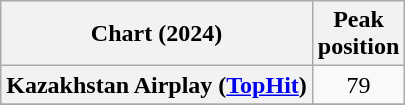<table class="wikitable plainrowheaders" style="text-align:center">
<tr>
<th scope="col">Chart (2024)</th>
<th scope="col">Peak<br>position</th>
</tr>
<tr>
<th scope="row">Kazakhstan Airplay (<a href='#'>TopHit</a>)</th>
<td>79</td>
</tr>
<tr>
</tr>
</table>
